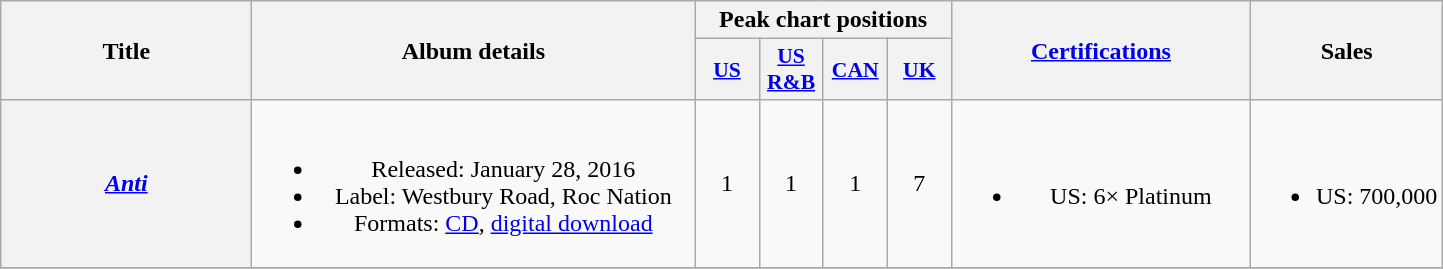<table class="wikitable plainrowheaders" style="text-align:center;">
<tr>
<th scope="col" rowspan="2" style="width:10em;">Title</th>
<th scope="col" rowspan="2" style="width:18em;">Album details</th>
<th scope="col" colspan="4">Peak chart positions</th>
<th scope="col" rowspan="2" style="width:12em;"><a href='#'>Certifications</a></th>
<th scope="col" rowspan="2">Sales</th>
</tr>
<tr>
<th scope="col" style="width:2.5em;font-size:90%;"><a href='#'>US</a></th>
<th scope="col" style="width:2.5em;font-size:90%;"><a href='#'>US R&B</a></th>
<th scope="col" style="width:2.5em;font-size:90%;"><a href='#'>CAN</a></th>
<th scope="col" style="width:2.5em;font-size:90%;"><a href='#'>UK</a></th>
</tr>
<tr>
<th scope="row"><em><a href='#'>Anti</a></em></th>
<td><br><ul><li>Released: January 28, 2016</li><li>Label: Westbury Road, Roc Nation</li><li>Formats: <a href='#'>CD</a>, <a href='#'>digital download</a></li></ul></td>
<td>1</td>
<td>1</td>
<td>1</td>
<td>7</td>
<td><br><ul><li>US: 6× Platinum</li></ul></td>
<td><br><ul><li>US: 700,000</li></ul></td>
</tr>
<tr>
</tr>
</table>
